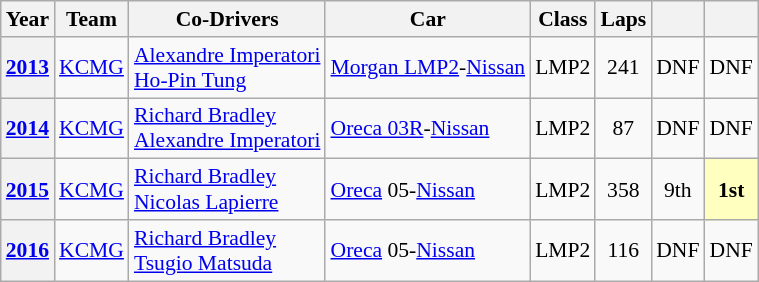<table class="wikitable" style="text-align:center; font-size:90%">
<tr>
<th>Year</th>
<th>Team</th>
<th>Co-Drivers</th>
<th>Car</th>
<th>Class</th>
<th>Laps</th>
<th></th>
<th></th>
</tr>
<tr>
<th><a href='#'>2013</a></th>
<td align="left"> <a href='#'>KCMG</a></td>
<td align="left"> <a href='#'>Alexandre Imperatori</a><br> <a href='#'>Ho-Pin Tung</a></td>
<td align="left"><a href='#'>Morgan LMP2</a>-<a href='#'>Nissan</a></td>
<td>LMP2</td>
<td>241</td>
<td>DNF</td>
<td>DNF</td>
</tr>
<tr>
<th><a href='#'>2014</a></th>
<td align="left"> <a href='#'>KCMG</a></td>
<td align="left"> <a href='#'>Richard Bradley</a><br> <a href='#'>Alexandre Imperatori</a></td>
<td align="left"><a href='#'>Oreca 03R</a>-<a href='#'>Nissan</a></td>
<td>LMP2</td>
<td>87</td>
<td>DNF</td>
<td>DNF</td>
</tr>
<tr>
<th><a href='#'>2015</a></th>
<td align="left"> <a href='#'>KCMG</a></td>
<td align="left"> <a href='#'>Richard Bradley</a><br> <a href='#'>Nicolas Lapierre</a></td>
<td align="left"><a href='#'>Oreca</a> 05-<a href='#'>Nissan</a></td>
<td>LMP2</td>
<td>358</td>
<td>9th</td>
<td style="background:#FFFFBF;"><strong>1st</strong></td>
</tr>
<tr>
<th><a href='#'>2016</a></th>
<td align="left"> <a href='#'>KCMG</a></td>
<td align="left"> <a href='#'>Richard Bradley</a><br> <a href='#'>Tsugio Matsuda</a></td>
<td align="left"><a href='#'>Oreca</a> 05-<a href='#'>Nissan</a></td>
<td>LMP2</td>
<td>116</td>
<td>DNF</td>
<td>DNF</td>
</tr>
</table>
